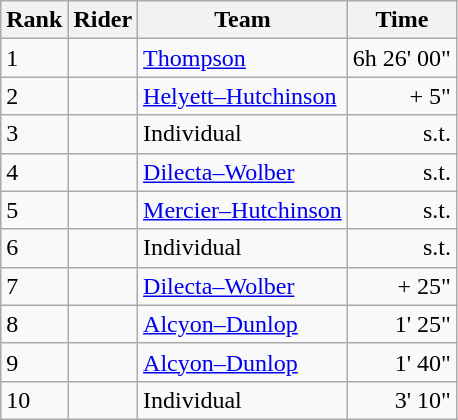<table class="wikitable">
<tr>
<th scope="col">Rank</th>
<th scope="col">Rider</th>
<th scope="col">Team</th>
<th scope="col">Time</th>
</tr>
<tr>
<td>1</td>
<td></td>
<td><a href='#'>Thompson</a></td>
<td>6h 26' 00"</td>
</tr>
<tr>
<td>2</td>
<td></td>
<td><a href='#'>Helyett–Hutchinson</a></td>
<td align=right>+ 5"</td>
</tr>
<tr>
<td>3</td>
<td></td>
<td>Individual</td>
<td align=right>s.t.</td>
</tr>
<tr>
<td>4</td>
<td></td>
<td><a href='#'>Dilecta–Wolber</a></td>
<td align=right>s.t.</td>
</tr>
<tr>
<td>5</td>
<td></td>
<td><a href='#'>Mercier–Hutchinson</a></td>
<td align=right>s.t.</td>
</tr>
<tr>
<td>6</td>
<td></td>
<td>Individual</td>
<td align=right>s.t.</td>
</tr>
<tr>
<td>7</td>
<td></td>
<td><a href='#'>Dilecta–Wolber</a></td>
<td align=right>+ 25"</td>
</tr>
<tr>
<td>8</td>
<td></td>
<td><a href='#'>Alcyon–Dunlop</a></td>
<td align=right>1' 25"</td>
</tr>
<tr>
<td>9</td>
<td></td>
<td><a href='#'>Alcyon–Dunlop</a></td>
<td align=right>1' 40"</td>
</tr>
<tr>
<td>10</td>
<td></td>
<td>Individual</td>
<td align=right>3' 10"</td>
</tr>
</table>
